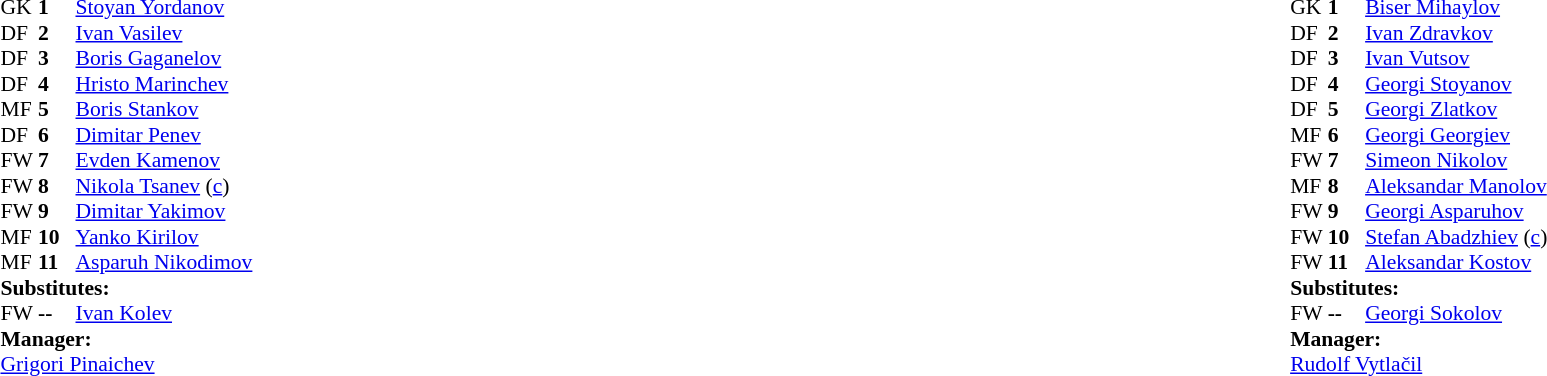<table style="width:100%">
<tr>
<td style="vertical-align:top;width:50%"><br><table style="font-size:90%" cellspacing="0" cellpadding="0">
<tr>
<th width="25"></th>
<th width="25"></th>
</tr>
<tr>
<td>GK</td>
<td><strong>1</strong></td>
<td> <a href='#'>Stoyan Yordanov</a></td>
</tr>
<tr>
<td>DF</td>
<td><strong>2</strong></td>
<td> <a href='#'>Ivan Vasilev</a></td>
</tr>
<tr>
<td>DF</td>
<td><strong>3</strong></td>
<td> <a href='#'>Boris Gaganelov</a></td>
</tr>
<tr>
<td>DF</td>
<td><strong>4</strong></td>
<td> <a href='#'>Hristo Marinchev</a></td>
</tr>
<tr>
<td>MF</td>
<td><strong>5</strong></td>
<td> <a href='#'>Boris Stankov</a></td>
</tr>
<tr>
<td>DF</td>
<td><strong>6</strong></td>
<td> <a href='#'>Dimitar Penev</a></td>
</tr>
<tr>
<td>FW</td>
<td><strong>7</strong></td>
<td> <a href='#'>Evden Kamenov</a></td>
<td></td>
<td></td>
</tr>
<tr>
<td>FW</td>
<td><strong>8</strong></td>
<td> <a href='#'>Nikola Tsanev</a> (<a href='#'>c</a>)</td>
</tr>
<tr>
<td>FW</td>
<td><strong>9</strong></td>
<td> <a href='#'>Dimitar Yakimov</a></td>
</tr>
<tr>
<td>MF</td>
<td><strong>10</strong></td>
<td> <a href='#'>Yanko Kirilov</a></td>
</tr>
<tr>
<td>MF</td>
<td><strong>11</strong></td>
<td> <a href='#'>Asparuh Nikodimov</a></td>
</tr>
<tr>
<td colspan=4><strong>Substitutes:</strong></td>
</tr>
<tr>
<td>FW</td>
<td><strong>--</strong></td>
<td> <a href='#'>Ivan Kolev</a></td>
<td></td>
<td></td>
</tr>
<tr>
<td colspan=4><strong>Manager:</strong></td>
</tr>
<tr>
<td colspan="4"> <a href='#'>Grigori Pinaichev</a></td>
</tr>
</table>
</td>
<td valign="top"></td>
<td valign="top" width="50%"><br><table cellspacing="0" cellpadding="0" style="font-size:90%;margin:auto">
<tr>
<th width="25"></th>
<th width="25"></th>
</tr>
<tr>
<td>GK</td>
<td><strong>1</strong></td>
<td> <a href='#'>Biser Mihaylov</a></td>
</tr>
<tr>
<td>DF</td>
<td><strong>2</strong></td>
<td> <a href='#'>Ivan Zdravkov</a></td>
</tr>
<tr>
<td>DF</td>
<td><strong>3</strong></td>
<td> <a href='#'>Ivan Vutsov</a></td>
</tr>
<tr>
<td>DF</td>
<td><strong>4</strong></td>
<td> <a href='#'>Georgi Stoyanov</a></td>
</tr>
<tr>
<td>DF</td>
<td><strong>5</strong></td>
<td> <a href='#'>Georgi Zlatkov</a></td>
</tr>
<tr>
<td>MF</td>
<td><strong>6</strong></td>
<td> <a href='#'>Georgi Georgiev</a></td>
</tr>
<tr>
<td>FW</td>
<td><strong>7</strong></td>
<td> <a href='#'>Simeon Nikolov</a></td>
<td></td>
</tr>
<tr>
<td>MF</td>
<td><strong>8</strong></td>
<td> <a href='#'>Aleksandar Manolov</a></td>
</tr>
<tr>
<td>FW</td>
<td><strong>9</strong></td>
<td> <a href='#'>Georgi Asparuhov</a></td>
</tr>
<tr>
<td>FW</td>
<td><strong>10</strong></td>
<td> <a href='#'>Stefan Abadzhiev</a> (<a href='#'>c</a>)</td>
<td></td>
<td></td>
</tr>
<tr>
<td>FW</td>
<td><strong>11</strong></td>
<td> <a href='#'>Aleksandar Kostov</a></td>
</tr>
<tr>
<td colspan=4><strong>Substitutes:</strong></td>
</tr>
<tr>
<td>FW</td>
<td><strong>--</strong></td>
<td> <a href='#'>Georgi Sokolov</a></td>
<td></td>
<td></td>
</tr>
<tr>
<td colspan=4><strong>Manager:</strong></td>
</tr>
<tr>
<td colspan="4"> <a href='#'>Rudolf Vytlačil</a></td>
</tr>
</table>
</td>
</tr>
</table>
